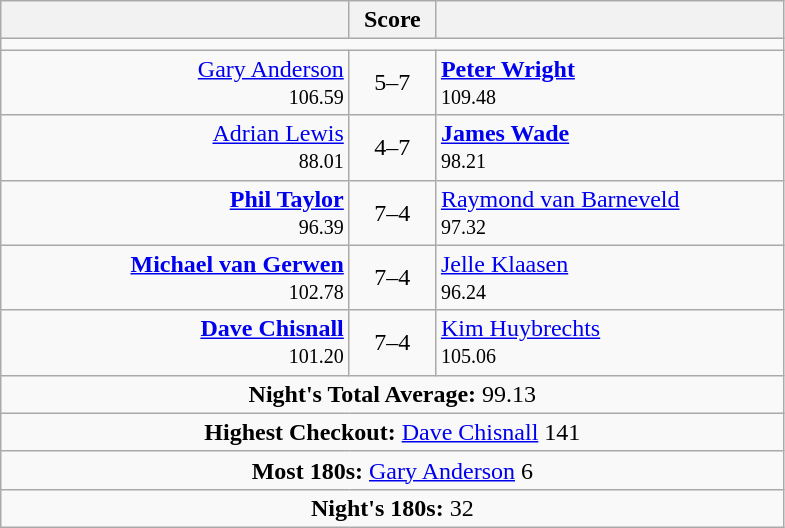<table class=wikitable style="text-align:center">
<tr>
<th width=225></th>
<th width=50>Score</th>
<th width=225></th>
</tr>
<tr align=center>
<td colspan="3"></td>
</tr>
<tr align=left>
<td align=right><a href='#'>Gary Anderson</a>  <br><small><span>106.59</span></small></td>
<td align=center>5–7</td>
<td> <strong><a href='#'>Peter Wright</a></strong> <br><small><span>109.48</span></small></td>
</tr>
<tr align=left>
<td align=right><a href='#'>Adrian Lewis</a>  <br><small><span>88.01</span></small></td>
<td align=center>4–7</td>
<td> <strong><a href='#'>James Wade</a></strong> <br><small><span>98.21</span></small></td>
</tr>
<tr align=left>
<td align=right><strong><a href='#'>Phil Taylor</a></strong>  <br><small><span>96.39</span></small></td>
<td align=center>7–4</td>
<td> <a href='#'>Raymond van Barneveld</a> <br><small><span>97.32</span></small></td>
</tr>
<tr align=left>
<td align=right><strong><a href='#'>Michael van Gerwen</a></strong> <br><small><span>102.78</span></small></td>
<td align=center>7–4</td>
<td> <a href='#'>Jelle Klaasen</a> <br><small><span>96.24</span></small></td>
</tr>
<tr align=left>
<td align=right><strong><a href='#'>Dave Chisnall</a></strong> <br><small><span>101.20</span></small></td>
<td align=center>7–4</td>
<td> <a href='#'>Kim Huybrechts</a> <br><small><span>105.06</span></small></td>
</tr>
<tr align=center>
<td colspan="3"><strong>Night's Total Average:</strong> 99.13 </td>
</tr>
<tr align=center>
<td colspan="3"><strong>Highest Checkout:</strong>  <a href='#'>Dave Chisnall</a> 141</td>
</tr>
<tr align=center>
<td colspan="3"><strong>Most 180s:</strong>  <a href='#'>Gary Anderson</a> 6</td>
</tr>
<tr align=center>
<td colspan="3"><strong>Night's 180s:</strong> 32</td>
</tr>
</table>
